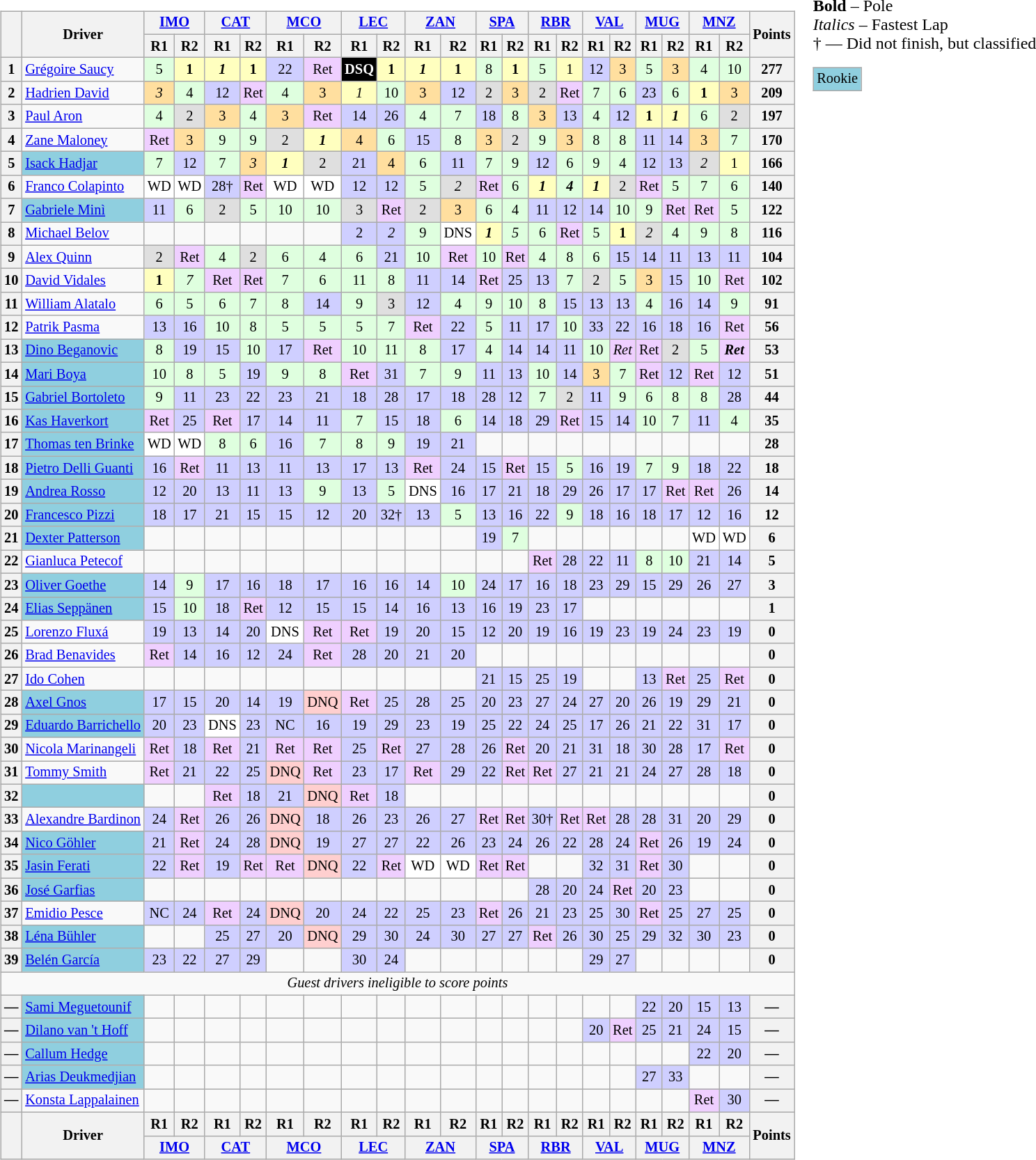<table>
<tr>
<td><br><table class="wikitable" style="font-size:85%; text-align:center">
<tr>
<th rowspan="2" valign="middle"></th>
<th rowspan="2" valign="middle">Driver</th>
<th colspan="2"><a href='#'>IMO</a><br></th>
<th colspan="2"><a href='#'>CAT</a><br></th>
<th colspan="2"><a href='#'>MCO</a><br></th>
<th colspan="2"><a href='#'>LEC</a><br></th>
<th colspan="2"><a href='#'>ZAN</a><br></th>
<th colspan="2"><a href='#'>SPA</a><br></th>
<th colspan="2"><a href='#'>RBR</a><br></th>
<th colspan="2"><a href='#'>VAL</a><br></th>
<th colspan="2"><a href='#'>MUG</a><br></th>
<th colspan="2"><a href='#'>MNZ</a><br></th>
<th rowspan="2" valign="middle">Points</th>
</tr>
<tr>
<th>R1</th>
<th>R2</th>
<th>R1</th>
<th>R2</th>
<th>R1</th>
<th>R2</th>
<th>R1</th>
<th>R2</th>
<th>R1</th>
<th>R2</th>
<th>R1</th>
<th>R2</th>
<th>R1</th>
<th>R2</th>
<th>R1</th>
<th>R2</th>
<th>R1</th>
<th>R2</th>
<th>R1</th>
<th>R2</th>
</tr>
<tr>
<th>1</th>
<td align="left"> <a href='#'>Grégoire Saucy</a></td>
<td style="background:#dfffdf;">5</td>
<td style="background:#ffffbf;"><strong>1</strong></td>
<td style="background:#ffffbf;"><strong><em>1</em></strong></td>
<td style="background:#ffffbf;"><strong>1</strong></td>
<td style="background:#cfcfff;">22</td>
<td style="background:#efcfff;">Ret</td>
<td style="background:#000000;color:white"><strong>DSQ</strong></td>
<td style="background:#ffffbf;"><strong>1</strong></td>
<td style="background:#ffffbf;"><strong><em>1</em></strong></td>
<td style="background:#ffffbf;"><strong>1</strong></td>
<td style="background:#dfffdf;">8</td>
<td style="background:#ffffbf;"><strong>1</strong></td>
<td style="background:#dfffdf;">5</td>
<td style="background:#ffffbf;">1</td>
<td style="background:#cfcfff;">12</td>
<td style="background:#ffdf9f;">3</td>
<td style="background:#dfffdf;">5</td>
<td style="background:#ffdf9f;">3</td>
<td style="background:#dfffdf;">4</td>
<td style="background:#dfffdf;">10</td>
<th>277</th>
</tr>
<tr>
<th>2</th>
<td align="left"> <a href='#'>Hadrien David</a></td>
<td style="background:#ffdf9f;"><em>3</em></td>
<td style="background:#dfffdf;">4</td>
<td style="background:#cfcfff;">12</td>
<td style="background:#efcfff;">Ret</td>
<td style="background:#dfffdf;">4</td>
<td style="background:#ffdf9f;">3</td>
<td style="background:#ffffbf;"><em>1</em></td>
<td style="background:#dfffdf;">10</td>
<td style="background:#ffdf9f;">3</td>
<td style="background:#cfcfff;">12</td>
<td style="background:#dfdfdf;">2</td>
<td style="background:#ffdf9f;">3</td>
<td style="background:#dfdfdf;">2</td>
<td style="background:#efcfff;">Ret</td>
<td style="background:#dfffdf;">7</td>
<td style="background:#dfffdf;">6</td>
<td style="background:#cfcfff;">23</td>
<td style="background:#dfffdf;">6</td>
<td style="background:#ffffbf;"><strong>1</strong></td>
<td style="background:#ffdf9f;">3</td>
<th>209</th>
</tr>
<tr>
<th>3</th>
<td align="left"> <a href='#'>Paul Aron</a></td>
<td style="background:#dfffdf;">4</td>
<td style="background:#dfdfdf;">2</td>
<td style="background:#ffdf9f;">3</td>
<td style="background:#dfffdf;">4</td>
<td style="background:#ffdf9f;">3</td>
<td style="background:#efcfff;">Ret</td>
<td style="background:#cfcfff;">14</td>
<td style="background:#cfcfff;">26</td>
<td style="background:#dfffdf;">4</td>
<td style="background:#dfffdf;">7</td>
<td style="background:#cfcfff;">18</td>
<td style="background:#dfffdf;">8</td>
<td style="background:#ffdf9f;">3</td>
<td style="background:#cfcfff;">13</td>
<td style="background:#dfffdf;">4</td>
<td style="background:#cfcfff;">12</td>
<td style="background:#ffffbf;"><strong>1</strong></td>
<td style="background:#ffffbf;"><strong><em>1</em></strong></td>
<td style="background:#dfffdf;">6</td>
<td style="background:#dfdfdf;">2</td>
<th>197</th>
</tr>
<tr>
<th>4</th>
<td align="left"> <a href='#'>Zane Maloney</a></td>
<td style="background:#EFCFFF;">Ret</td>
<td style="background:#ffdf9f;">3</td>
<td style="background:#dfffdf;">9</td>
<td style="background:#dfffdf;">9</td>
<td style="background:#dfdfdf;">2</td>
<td style="background:#ffffbf;"><strong><em>1</em></strong></td>
<td style="background:#ffdf9f;">4</td>
<td style="background:#dfffdf;">6</td>
<td style="background:#cfcfff;">15</td>
<td style="background:#dfffdf;">8</td>
<td style="background:#ffdf9f;">3</td>
<td style="background:#dfdfdf;">2</td>
<td style="background:#dfffdf;">9</td>
<td style="background:#ffdf9f;">3</td>
<td style="background:#dfffdf;">8</td>
<td style="background:#dfffdf;">8</td>
<td style="background:#cfcfff;">11</td>
<td style="background:#cfcfff;">14</td>
<td style="background:#ffdf9f;">3</td>
<td style="background:#dfffdf;">7</td>
<th>170</th>
</tr>
<tr>
<th>5</th>
<td align="left" style="background:#8FCFDF;"> <a href='#'>Isack Hadjar</a></td>
<td style="background:#dfffdf;">7</td>
<td style="background:#cfcfff;">12</td>
<td style="background:#dfffdf;">7</td>
<td style="background:#ffdf9f;"><em>3</em></td>
<td style="background:#ffffbf;"><strong><em>1</em></strong></td>
<td style="background:#dfdfdf;">2</td>
<td style="background:#cfcfff;">21</td>
<td style="background:#ffdf9f;">4</td>
<td style="background:#dfffdf;">6</td>
<td style="background:#cfcfff;">11</td>
<td style="background:#dfffdf;">7</td>
<td style="background:#dfffdf;">9</td>
<td style="background:#cfcfff;">12</td>
<td style="background:#dfffdf;">6</td>
<td style="background:#dfffdf;">9</td>
<td style="background:#dfffdf;">4</td>
<td style="background:#cfcfff;">12</td>
<td style="background:#cfcfff;">13</td>
<td style="background:#dfdfdf;"><em>2</em></td>
<td style="background:#ffffbf;">1</td>
<th>166</th>
</tr>
<tr>
<th>6</th>
<td align="left"> <a href='#'>Franco Colapinto</a></td>
<td style="background:#ffffff;">WD</td>
<td style="background:#ffffff;">WD</td>
<td style="background:#cfcfff;">28†</td>
<td style="background:#efcfff;">Ret</td>
<td style="background:#ffffff;">WD</td>
<td style="background:#ffffff;">WD</td>
<td style="background:#cfcfff;">12</td>
<td style="background:#cfcfff;">12</td>
<td style="background:#dfffdf;">5</td>
<td style="background:#dfdfdf;"><em>2</em></td>
<td style="background:#efcfff;">Ret</td>
<td style="background:#dfffdf;">6</td>
<td style="background:#ffffbf;"><strong><em>1</em></strong></td>
<td style="background:#dfffdf;"><strong><em>4</em></strong></td>
<td style="background:#ffffbf;"><strong><em>1</em></strong></td>
<td style="background:#dfdfdf;">2</td>
<td style="background:#efcfff;">Ret</td>
<td style="background:#dfffdf;">5</td>
<td style="background:#dfffdf;">7</td>
<td style="background:#dfffdf;">6</td>
<th>140</th>
</tr>
<tr>
<th>7</th>
<td align="left" style="background:#8FCFDF;"> <a href='#'>Gabriele Minì</a></td>
<td style="background:#cfcfff;">11</td>
<td style="background:#dfffdf;">6</td>
<td style="background:#dfdfdf;">2</td>
<td style="background:#dfffdf;">5</td>
<td style="background:#dfffdf;">10</td>
<td style="background:#dfffdf;">10</td>
<td style="background:#dfdfdf;">3</td>
<td style="background:#efcfff;">Ret</td>
<td style="background:#dfdfdf;">2</td>
<td style="background:#ffdf9f;">3</td>
<td style="background:#dfffdf;">6</td>
<td style="background:#dfffdf;">4</td>
<td style="background:#cfcfff;">11</td>
<td style="background:#cfcfff;">12</td>
<td style="background:#cfcfff;">14</td>
<td style="background:#dfffdf;">10</td>
<td style="background:#dfffdf;">9</td>
<td style="background:#efcfff;">Ret</td>
<td style="background:#efcfff;">Ret</td>
<td style="background:#dfffdf;">5</td>
<th>122</th>
</tr>
<tr>
<th>8</th>
<td align="left"> <a href='#'>Michael Belov</a></td>
<td></td>
<td></td>
<td></td>
<td></td>
<td></td>
<td></td>
<td style="background:#cfcfff;">2</td>
<td style="background:#cfcfff;"><em>2</em></td>
<td style="background:#dfffdf;">9</td>
<td style="background:#ffffff;">DNS</td>
<td style="background:#ffffbf;"><strong><em>1</em></strong></td>
<td style="background:#dfffdf;"><em>5</em></td>
<td style="background:#dfffdf;">6</td>
<td style="background:#efcfff;">Ret</td>
<td style="background:#dfffdf;">5</td>
<td style="background:#ffffbf;"><strong>1</strong></td>
<td style="background:#dfdfdf;"><em>2</em></td>
<td style="background:#dfffdf;">4</td>
<td style="background:#dfffdf;">9</td>
<td style="background:#dfffdf;">8</td>
<th>116</th>
</tr>
<tr>
<th>9</th>
<td align="left"> <a href='#'>Alex Quinn</a></td>
<td style="background:#dfdfdf;">2</td>
<td style="background:#EFCFFF;">Ret</td>
<td style="background:#dfffdf;">4</td>
<td style="background:#dfdfdf;">2</td>
<td style="background:#dfffdf;">6</td>
<td style="background:#dfffdf;">4</td>
<td style="background:#dfffdf;">6</td>
<td style="background:#cfcfff;">21</td>
<td style="background:#dfffdf;">10</td>
<td style="background:#efcfff;">Ret</td>
<td style="background:#dfffdf;">10</td>
<td style="background:#efcfff;">Ret</td>
<td style="background:#dfffdf;">4</td>
<td style="background:#dfffdf;">8</td>
<td style="background:#dfffdf;">6</td>
<td style="background:#cfcfff;">15</td>
<td style="background:#cfcfff;">14</td>
<td style="background:#cfcfff;">11</td>
<td style="background:#cfcfff;">13</td>
<td style="background:#cfcfff;">11</td>
<th>104</th>
</tr>
<tr>
<th>10</th>
<td align="left"> <a href='#'>David Vidales</a></td>
<td style="background:#ffffbf;"><strong>1</strong></td>
<td style="background:#dfffdf;"><em>7</em></td>
<td style="background:#efcfff;">Ret</td>
<td style="background:#efcfff;">Ret</td>
<td style="background:#dfffdf;">7</td>
<td style="background:#dfffdf;">6</td>
<td style="background:#dfffdf;">11</td>
<td style="background:#dfffdf;">8</td>
<td style="background:#cfcfff;">11</td>
<td style="background:#cfcfff;">14</td>
<td style="background:#efcfff;">Ret</td>
<td style="background:#cfcfff;">25</td>
<td style="background:#cfcfff;">13</td>
<td style="background:#dfffdf;">7</td>
<td style="background:#dfdfdf;">2</td>
<td style="background:#dfffdf;">5</td>
<td style="background:#ffdf9f;">3</td>
<td style="background:#cfcfff;">15</td>
<td style="background:#dfffdf;">10</td>
<td style="background:#efcfff;">Ret</td>
<th>102</th>
</tr>
<tr>
<th>11</th>
<td align="left"> <a href='#'>William Alatalo</a></td>
<td style="background:#dfffdf;">6</td>
<td style="background:#dfffdf;">5</td>
<td style="background:#dfffdf;">6</td>
<td style="background:#dfffdf;">7</td>
<td style="background:#dfffdf;">8</td>
<td style="background:#cfcfff;">14</td>
<td style="background:#dfffdf;">9</td>
<td style="background:#dfdfdf;">3</td>
<td style="background:#cfcfff;">12</td>
<td style="background:#dfffdf;">4</td>
<td style="background:#dfffdf;">9</td>
<td style="background:#dfffdf;">10</td>
<td style="background:#dfffdf;">8</td>
<td style="background:#cfcfff;">15</td>
<td style="background:#cfcfff;">13</td>
<td style="background:#cfcfff;">13</td>
<td style="background:#dfffdf;">4</td>
<td style="background:#cfcfff;">16</td>
<td style="background:#cfcfff;">14</td>
<td style="background:#dfffdf;">9</td>
<th>91</th>
</tr>
<tr>
<th>12</th>
<td align="left"> <a href='#'>Patrik Pasma</a></td>
<td style="background:#cfcfff;">13</td>
<td style="background:#cfcfff;">16</td>
<td style="background:#dfffdf;">10</td>
<td style="background:#dfffdf;">8</td>
<td style="background:#dfffdf;">5</td>
<td style="background:#dfffdf;">5</td>
<td style="background:#dfffdf;">5</td>
<td style="background:#dfffdf;">7</td>
<td style="background:#efcfff;">Ret</td>
<td style="background:#cfcfff;">22</td>
<td style="background:#dfffdf;">5</td>
<td style="background:#cfcfff;">11</td>
<td style="background:#cfcfff;">17</td>
<td style="background:#dfffdf;">10</td>
<td style="background:#cfcfff;">33</td>
<td style="background:#cfcfff;">22</td>
<td style="background:#cfcfff;">16</td>
<td style="background:#cfcfff;">18</td>
<td style="background:#cfcfff;">16</td>
<td style="background:#efcfff;">Ret</td>
<th>56</th>
</tr>
<tr>
<th>13</th>
<td align="left" style="background:#8FCFDF;"> <a href='#'>Dino Beganovic</a></td>
<td style="background:#dfffdf;">8</td>
<td style="background:#cfcfff;">19</td>
<td style="background:#cfcfff;">15</td>
<td style="background:#dfffdf;">10</td>
<td style="background:#cfcfff;">17</td>
<td style="background:#efcfff;">Ret</td>
<td style="background:#dfffdf;">10</td>
<td style="background:#dfffdf;">11</td>
<td style="background:#dfffdf;">8</td>
<td style="background:#cfcfff;">17</td>
<td style="background:#dfffdf;">4</td>
<td style="background:#cfcfff;">14</td>
<td style="background:#cfcfff;">14</td>
<td style="background:#cfcfff;">11</td>
<td style="background:#dfffdf;">10</td>
<td style="background:#efcfff;"><em>Ret</em></td>
<td style="background:#efcfff;">Ret</td>
<td style="background:#dfdfdf;">2</td>
<td style="background:#dfffdf;">5</td>
<td style="background:#efcfff;"><strong><em>Ret</em></strong></td>
<th>53</th>
</tr>
<tr>
<th>14</th>
<td align="left" style="background:#8FCFDF;"> <a href='#'>Mari Boya</a></td>
<td style="background:#dfffdf;">10</td>
<td style="background:#dfffdf;">8</td>
<td style="background:#dfffdf;">5</td>
<td style="background:#cfcfff;">19</td>
<td style="background:#dfffdf;">9</td>
<td style="background:#dfffdf;">8</td>
<td style="background:#efcfff;">Ret</td>
<td style="background:#cfcfff;">31</td>
<td style="background:#dfffdf;">7</td>
<td style="background:#dfffdf;">9</td>
<td style="background:#cfcfff;">11</td>
<td style="background:#cfcfff;">13</td>
<td style="background:#dfffdf;">10</td>
<td style="background:#cfcfff;">14</td>
<td style="background:#ffdf9f;">3</td>
<td style="background:#dfffdf;">7</td>
<td style="background:#efcfff;">Ret</td>
<td style="background:#cfcfff;">12</td>
<td style="background:#efcfff;">Ret</td>
<td style="background:#cfcfff;">12</td>
<th>51</th>
</tr>
<tr>
<th>15</th>
<td align="left" style="background:#8FCFDF;"> <a href='#'>Gabriel Bortoleto</a></td>
<td style="background:#dfffdf;">9</td>
<td style="background:#cfcfff;">11</td>
<td style="background:#cfcfff;">23</td>
<td style="background:#cfcfff;">22</td>
<td style="background:#cfcfff;">23</td>
<td style="background:#cfcfff;">21</td>
<td style="background:#cfcfff;">18</td>
<td style="background:#cfcfff;">28</td>
<td style="background:#cfcfff;">17</td>
<td style="background:#cfcfff;">18</td>
<td style="background:#cfcfff;">28</td>
<td style="background:#cfcfff;">12</td>
<td style="background:#dfffdf;">7</td>
<td style="background:#dfdfdf;">2</td>
<td style="background:#cfcfff;">11</td>
<td style="background:#dfffdf;">9</td>
<td style="background:#dfffdf;">6</td>
<td style="background:#dfffdf;">8</td>
<td style="background:#dfffdf;">8</td>
<td style="background:#cfcfff;">28</td>
<th>44</th>
</tr>
<tr>
<th>16</th>
<td align="left" style="background:#8FCFDF;"> <a href='#'>Kas Haverkort</a></td>
<td style="background:#EFCFFF;">Ret</td>
<td style="background:#cfcfff;">25</td>
<td style="background:#efcfff;">Ret</td>
<td style="background:#cfcfff;">17</td>
<td style="background:#cfcfff;">14</td>
<td style="background:#cfcfff;">11</td>
<td style="background:#dfffdf;">7</td>
<td style="background:#cfcfff;">15</td>
<td style="background:#cfcfff;">18</td>
<td style="background:#dfffdf;">6</td>
<td style="background:#cfcfff;">14</td>
<td style="background:#cfcfff;">18</td>
<td style="background:#cfcfff;">29</td>
<td style="background:#efcfff;">Ret</td>
<td style="background:#cfcfff;">15</td>
<td style="background:#cfcfff;">14</td>
<td style="background:#dfffdf;">10</td>
<td style="background:#dfffdf;">7</td>
<td style="background:#cfcfff;">11</td>
<td style="background:#dfffdf;">4</td>
<th>35</th>
</tr>
<tr>
<th>17</th>
<td align="left" style="background:#8FCFDF;"> <a href='#'>Thomas ten Brinke</a></td>
<td style="background:#ffffff;">WD</td>
<td style="background:#ffffff;">WD</td>
<td style="background:#dfffdf;">8</td>
<td style="background:#dfffdf;">6</td>
<td style="background:#cfcfff;">16</td>
<td style="background:#dfffdf;">7</td>
<td style="background:#dfffdf;">8</td>
<td style="background:#dfffdf;">9</td>
<td style="background:#cfcfff;">19</td>
<td style="background:#cfcfff;">21</td>
<td></td>
<td></td>
<td></td>
<td></td>
<td></td>
<td></td>
<td></td>
<td></td>
<td></td>
<td></td>
<th>28</th>
</tr>
<tr>
<th>18</th>
<td align="left" style="background:#8FCFDF;"> <a href='#'>Pietro Delli Guanti</a></td>
<td style="background:#cfcfff;">16</td>
<td style="background:#EFCFFF;">Ret</td>
<td style="background:#cfcfff;">11</td>
<td style="background:#cfcfff;">13</td>
<td style="background:#cfcfff;">11</td>
<td style="background:#cfcfff;">13</td>
<td style="background:#cfcfff;">17</td>
<td style="background:#cfcfff;">13</td>
<td style="background:#EFCFFF;">Ret</td>
<td style="background:#cfcfff;">24</td>
<td style="background:#cfcfff;">15</td>
<td style="background:#efcfff;">Ret</td>
<td style="background:#cfcfff;">15</td>
<td style="background:#dfffdf;">5</td>
<td style="background:#cfcfff;">16</td>
<td style="background:#cfcfff;">19</td>
<td style="background:#dfffdf;">7</td>
<td style="background:#dfffdf;">9</td>
<td style="background:#cfcfff;">18</td>
<td style="background:#cfcfff;">22</td>
<th>18</th>
</tr>
<tr>
<th>19</th>
<td align="left" style="background:#8FCFDF;"> <a href='#'>Andrea Rosso</a></td>
<td style="background:#cfcfff;">12</td>
<td style="background:#cfcfff;">20</td>
<td style="background:#cfcfff;">13</td>
<td style="background:#cfcfff;">11</td>
<td style="background:#cfcfff;">13</td>
<td style="background:#dfffdf;">9</td>
<td style="background:#cfcfff;">13</td>
<td style="background:#dfffdf;">5</td>
<td style="background:#ffffff;">DNS</td>
<td style="background:#cfcfff;">16</td>
<td style="background:#cfcfff;">17</td>
<td style="background:#cfcfff;">21</td>
<td style="background:#cfcfff;">18</td>
<td style="background:#cfcfff;">29</td>
<td style="background:#cfcfff;">26</td>
<td style="background:#cfcfff;">17</td>
<td style="background:#cfcfff;">17</td>
<td style="background:#efcfff;">Ret</td>
<td style="background:#efcfff;">Ret</td>
<td style="background:#cfcfff;">26</td>
<th>14</th>
</tr>
<tr>
<th>20</th>
<td align="left" style="background:#8FCFDF;"> <a href='#'>Francesco Pizzi</a></td>
<td style="background:#cfcfff;">18</td>
<td style="background:#cfcfff;">17</td>
<td style="background:#cfcfff;">21</td>
<td style="background:#cfcfff;">15</td>
<td style="background:#cfcfff;">15</td>
<td style="background:#cfcfff;">12</td>
<td style="background:#cfcfff;">20</td>
<td style="background:#cfcfff;">32†</td>
<td style="background:#cfcfff;">13</td>
<td style="background:#dfffdf;">5</td>
<td style="background:#cfcfff;">13</td>
<td style="background:#cfcfff;">16</td>
<td style="background:#cfcfff;">22</td>
<td style="background:#dfffdf;">9</td>
<td style="background:#cfcfff;">18</td>
<td style="background:#cfcfff;">16</td>
<td style="background:#cfcfff;">18</td>
<td style="background:#cfcfff;">17</td>
<td style="background:#cfcfff;">12</td>
<td style="background:#cfcfff;">16</td>
<th>12</th>
</tr>
<tr>
<th>21</th>
<td align="left" style="background:#8FCFDF;"> <a href='#'>Dexter Patterson</a></td>
<td></td>
<td></td>
<td></td>
<td></td>
<td></td>
<td></td>
<td></td>
<td></td>
<td></td>
<td></td>
<td style="background:#cfcfff;">19</td>
<td style="background:#dfffdf;">7</td>
<td></td>
<td></td>
<td></td>
<td></td>
<td></td>
<td></td>
<td style="background:#ffffff;">WD</td>
<td style="background:#ffffff;">WD</td>
<th>6</th>
</tr>
<tr>
<th>22</th>
<td align="left"> <a href='#'>Gianluca Petecof</a></td>
<td></td>
<td></td>
<td></td>
<td></td>
<td></td>
<td></td>
<td></td>
<td></td>
<td></td>
<td></td>
<td></td>
<td></td>
<td style="background:#efcfff;">Ret</td>
<td style="background:#cfcfff;">28</td>
<td style="background:#cfcfff;">22</td>
<td style="background:#cfcfff;">11</td>
<td style="background:#dfffdf;">8</td>
<td style="background:#dfffdf;">10</td>
<td style="background:#cfcfff;">21</td>
<td style="background:#cfcfff;">14</td>
<th>5</th>
</tr>
<tr>
<th>23</th>
<td align="left" style="background:#8FCFDF;"> <a href='#'>Oliver Goethe</a></td>
<td style="background:#cfcfff;">14</td>
<td style="background:#dfffdf;">9</td>
<td style="background:#cfcfff;">17</td>
<td style="background:#cfcfff;">16</td>
<td style="background:#cfcfff;">18</td>
<td style="background:#cfcfff;">17</td>
<td style="background:#cfcfff;">16</td>
<td style="background:#cfcfff;">16</td>
<td style="background:#cfcfff;">14</td>
<td style="background:#dfffdf;">10</td>
<td style="background:#cfcfff;">24</td>
<td style="background:#cfcfff;">17</td>
<td style="background:#cfcfff;">16</td>
<td style="background:#cfcfff;">18</td>
<td style="background:#cfcfff;">23</td>
<td style="background:#cfcfff;">29</td>
<td style="background:#cfcfff;">15</td>
<td style="background:#cfcfff;">29</td>
<td style="background:#cfcfff;">26</td>
<td style="background:#cfcfff;">27</td>
<th>3</th>
</tr>
<tr>
<th>24</th>
<td align="left" style="background:#8FCFDF;"> <a href='#'>Elias Seppänen</a></td>
<td style="background:#cfcfff;">15</td>
<td style="background:#dfffdf;">10</td>
<td style="background:#cfcfff;">18</td>
<td style="background:#EFCFFF;">Ret</td>
<td style="background:#cfcfff;">12</td>
<td style="background:#cfcfff;">15</td>
<td style="background:#cfcfff;">15</td>
<td style="background:#cfcfff;">14</td>
<td style="background:#cfcfff;">16</td>
<td style="background:#cfcfff;">13</td>
<td style="background:#cfcfff;">16</td>
<td style="background:#cfcfff;">19</td>
<td style="background:#cfcfff;">23</td>
<td style="background:#cfcfff;">17</td>
<td></td>
<td></td>
<td></td>
<td></td>
<td></td>
<td></td>
<th>1</th>
</tr>
<tr>
<th>25</th>
<td align="left"> <a href='#'>Lorenzo Fluxá</a></td>
<td style="background:#cfcfff;">19</td>
<td style="background:#cfcfff;">13</td>
<td style="background:#cfcfff;">14</td>
<td style="background:#cfcfff;">20</td>
<td style="background:#ffffff;">DNS</td>
<td style="background:#efcfff;">Ret</td>
<td style="background:#efcfff;">Ret</td>
<td style="background:#cfcfff;">19</td>
<td style="background:#cfcfff;">20</td>
<td style="background:#cfcfff;">15</td>
<td style="background:#cfcfff;">12</td>
<td style="background:#cfcfff;">20</td>
<td style="background:#cfcfff;">19</td>
<td style="background:#cfcfff;">16</td>
<td style="background:#cfcfff;">19</td>
<td style="background:#cfcfff;">23</td>
<td style="background:#cfcfff;">19</td>
<td style="background:#cfcfff;">24</td>
<td style="background:#cfcfff;">23</td>
<td style="background:#cfcfff;">19</td>
<th>0</th>
</tr>
<tr>
<th>26</th>
<td align="left"> <a href='#'>Brad Benavides</a></td>
<td style="background:#EFCFFF;">Ret</td>
<td style="background:#cfcfff;">14</td>
<td style="background:#cfcfff;">16</td>
<td style="background:#cfcfff;">12</td>
<td style="background:#cfcfff;">24</td>
<td style="background:#EFCFFF;">Ret</td>
<td style="background:#cfcfff;">28</td>
<td style="background:#cfcfff;">20</td>
<td style="background:#cfcfff;">21</td>
<td style="background:#cfcfff;">20</td>
<td></td>
<td></td>
<td></td>
<td></td>
<td></td>
<td></td>
<td></td>
<td></td>
<td></td>
<td></td>
<th>0</th>
</tr>
<tr>
<th>27</th>
<td align="left"> <a href='#'>Ido Cohen</a></td>
<td></td>
<td></td>
<td></td>
<td></td>
<td></td>
<td></td>
<td></td>
<td></td>
<td></td>
<td></td>
<td style="background:#cfcfff;">21</td>
<td style="background:#cfcfff;">15</td>
<td style="background:#cfcfff;">25</td>
<td style="background:#cfcfff;">19</td>
<td></td>
<td></td>
<td style="background:#cfcfff;">13</td>
<td style="background:#efcfff;">Ret</td>
<td style="background:#cfcfff;">25</td>
<td style="background:#efcfff;">Ret</td>
<th>0</th>
</tr>
<tr>
<th>28</th>
<td align="left" style="background:#8FCFDF;"> <a href='#'>Axel Gnos</a></td>
<td style="background:#cfcfff;">17</td>
<td style="background:#cfcfff;">15</td>
<td style="background:#cfcfff;">20</td>
<td style="background:#cfcfff;">14</td>
<td style="background:#cfcfff;">19</td>
<td style="background:#ffcfcf;">DNQ</td>
<td style="background:#efcfff;">Ret</td>
<td style="background:#cfcfff;">25</td>
<td style="background:#cfcfff;">28</td>
<td style="background:#cfcfff;">25</td>
<td style="background:#cfcfff;">20</td>
<td style="background:#cfcfff;">23</td>
<td style="background:#cfcfff;">27</td>
<td style="background:#cfcfff;">24</td>
<td style="background:#cfcfff;">27</td>
<td style="background:#cfcfff;">20</td>
<td style="background:#cfcfff;">26</td>
<td style="background:#cfcfff;">19</td>
<td style="background:#cfcfff;">29</td>
<td style="background:#cfcfff;">21</td>
<th>0</th>
</tr>
<tr>
<th>29</th>
<td align="left" style="background:#8FCFDF;"> <a href='#'>Eduardo Barrichello</a></td>
<td style="background:#cfcfff;">20</td>
<td style="background:#cfcfff;">23</td>
<td style="background:#ffffff;">DNS</td>
<td style="background:#cfcfff;">23</td>
<td style="background:#cfcfff;">NC</td>
<td style="background:#cfcfff;">16</td>
<td style="background:#cfcfff;">19</td>
<td style="background:#cfcfff;">29</td>
<td style="background:#cfcfff;">23</td>
<td style="background:#cfcfff;">19</td>
<td style="background:#cfcfff;">25</td>
<td style="background:#cfcfff;">22</td>
<td style="background:#cfcfff;">24</td>
<td style="background:#cfcfff;">25</td>
<td style="background:#cfcfff;">17</td>
<td style="background:#cfcfff;">26</td>
<td style="background:#cfcfff;">21</td>
<td style="background:#cfcfff;">22</td>
<td style="background:#cfcfff;">31</td>
<td style="background:#cfcfff;">17</td>
<th>0</th>
</tr>
<tr>
<th>30</th>
<td align="left"> <a href='#'>Nicola Marinangeli</a></td>
<td style="background:#EFCFFF;">Ret</td>
<td style="background:#cfcfff;">18</td>
<td style="background:#efcfff;">Ret</td>
<td style="background:#cfcfff;">21</td>
<td style="background:#efcfff;">Ret</td>
<td style="background:#efcfff;">Ret</td>
<td style="background:#cfcfff;">25</td>
<td style="background:#efcfff;">Ret</td>
<td style="background:#cfcfff;">27</td>
<td style="background:#cfcfff;">28</td>
<td style="background:#cfcfff;">26</td>
<td style="background:#EFCFFF;">Ret</td>
<td style="background:#cfcfff;">20</td>
<td style="background:#cfcfff;">21</td>
<td style="background:#cfcfff;">31</td>
<td style="background:#cfcfff;">18</td>
<td style="background:#cfcfff;">30</td>
<td style="background:#cfcfff;">28</td>
<td style="background:#cfcfff;">17</td>
<td style="background:#efcfff;">Ret</td>
<th>0</th>
</tr>
<tr>
<th>31</th>
<td align="left"> <a href='#'>Tommy Smith</a></td>
<td style="background:#EFCFFF;">Ret</td>
<td style="background:#cfcfff;">21</td>
<td style="background:#cfcfff;">22</td>
<td style="background:#cfcfff;">25</td>
<td style="background:#ffcfcf;">DNQ</td>
<td style="background:#EFCFFF;">Ret</td>
<td style="background:#cfcfff;">23</td>
<td style="background:#cfcfff;">17</td>
<td style="background:#EFCFFF;">Ret</td>
<td style="background:#cfcfff;">29</td>
<td style="background:#cfcfff;">22</td>
<td style="background:#EFCFFF;">Ret</td>
<td style="background:#efcfff;">Ret</td>
<td style="background:#cfcfff;">27</td>
<td style="background:#cfcfff;">21</td>
<td style="background:#cfcfff;">21</td>
<td style="background:#cfcfff;">24</td>
<td style="background:#cfcfff;">27</td>
<td style="background:#cfcfff;">28</td>
<td style="background:#cfcfff;">18</td>
<th>0</th>
</tr>
<tr>
<th>32</th>
<td nowrap align="left" style="background:#8FCFDF;"></td>
<td></td>
<td></td>
<td style="background:#efcfff;">Ret</td>
<td style="background:#cfcfff;">18</td>
<td style="background:#cfcfff;">21</td>
<td style="background:#ffcfcf;">DNQ</td>
<td style="background:#efcfff;">Ret</td>
<td style="background:#cfcfff;">18</td>
<td></td>
<td></td>
<td></td>
<td></td>
<td></td>
<td></td>
<td></td>
<td></td>
<td></td>
<td></td>
<td></td>
<td></td>
<th>0</th>
</tr>
<tr>
<th>33</th>
<td align="left"> <a href='#'>Alexandre Bardinon</a></td>
<td style="background:#cfcfff;">24</td>
<td style="background:#EFCFFF;">Ret</td>
<td style="background:#cfcfff;">26</td>
<td style="background:#cfcfff;">26</td>
<td style="background:#ffcfcf;">DNQ</td>
<td style="background:#cfcfff;">18</td>
<td style="background:#cfcfff;">26</td>
<td style="background:#cfcfff;">23</td>
<td style="background:#cfcfff;">26</td>
<td style="background:#cfcfff;">27</td>
<td style="background:#EFCFFF;">Ret</td>
<td style="background:#EFCFFF;">Ret</td>
<td style="background:#cfcfff;">30†</td>
<td style="background:#EFCFFF;">Ret</td>
<td style="background:#EFCFFF;">Ret</td>
<td style="background:#cfcfff;">28</td>
<td style="background:#cfcfff;">28</td>
<td style="background:#cfcfff;">31</td>
<td style="background:#cfcfff;">20</td>
<td style="background:#cfcfff;">29</td>
<th>0</th>
</tr>
<tr>
<th>34</th>
<td align="left" style="background:#8FCFDF;"> <a href='#'>Nico Göhler</a></td>
<td style="background:#cfcfff;">21</td>
<td style="background:#EFCFFF;">Ret</td>
<td style="background:#cfcfff;">24</td>
<td style="background:#cfcfff;">28</td>
<td style="background:#ffcfcf;">DNQ</td>
<td style="background:#cfcfff;">19</td>
<td style="background:#cfcfff;">27</td>
<td style="background:#cfcfff;">27</td>
<td style="background:#cfcfff;">22</td>
<td style="background:#cfcfff;">26</td>
<td style="background:#cfcfff;">23</td>
<td style="background:#cfcfff;">24</td>
<td style="background:#cfcfff;">26</td>
<td style="background:#cfcfff;">22</td>
<td style="background:#cfcfff;">28</td>
<td style="background:#cfcfff;">24</td>
<td style="background:#EFCFFF;">Ret</td>
<td style="background:#cfcfff;">26</td>
<td style="background:#cfcfff;">19</td>
<td style="background:#cfcfff;">24</td>
<th>0</th>
</tr>
<tr>
<th>35</th>
<td align="left" style="background:#8FCFDF;"> <a href='#'>Jasin Ferati</a></td>
<td style="background:#cfcfff;">22</td>
<td style="background:#EFCFFF;">Ret</td>
<td style="background:#cfcfff;">19</td>
<td style="background:#efcfff;">Ret</td>
<td style="background:#efcfff;">Ret</td>
<td style="background:#ffcfcf;">DNQ</td>
<td style="background:#cfcfff;">22</td>
<td style="background:#efcfff;">Ret</td>
<td style="background:#ffffff;">WD</td>
<td style="background:#ffffff;">WD</td>
<td style="background:#efcfff;">Ret</td>
<td style="background:#efcfff;">Ret</td>
<td></td>
<td></td>
<td style="background:#cfcfff;">32</td>
<td style="background:#cfcfff;">31</td>
<td style="background:#efcfff;">Ret</td>
<td style="background:#cfcfff;">30</td>
<td></td>
<td></td>
<th>0</th>
</tr>
<tr>
<th>36</th>
<td align="left" style="background:#8FCFDF;"> <a href='#'>José Garfias</a></td>
<td></td>
<td></td>
<td></td>
<td></td>
<td></td>
<td></td>
<td></td>
<td></td>
<td></td>
<td></td>
<td></td>
<td></td>
<td style="background:#cfcfff;">28</td>
<td style="background:#cfcfff;">20</td>
<td style="background:#cfcfff;">24</td>
<td style="background:#efcfff;">Ret</td>
<td style="background:#cfcfff;">20</td>
<td style="background:#cfcfff;">23</td>
<td></td>
<td></td>
<th>0</th>
</tr>
<tr>
<th>37</th>
<td align="left"> <a href='#'>Emidio Pesce</a></td>
<td style="background:#cfcfff;">NC</td>
<td style="background:#cfcfff;">24</td>
<td style="background:#efcfff;">Ret</td>
<td style="background:#cfcfff;">24</td>
<td style="background:#ffcfcf;">DNQ</td>
<td style="background:#cfcfff;">20</td>
<td style="background:#cfcfff;">24</td>
<td style="background:#cfcfff;">22</td>
<td style="background:#cfcfff;">25</td>
<td style="background:#cfcfff;">23</td>
<td style="background:#efcfff;">Ret</td>
<td style="background:#cfcfff;">26</td>
<td style="background:#cfcfff;">21</td>
<td style="background:#cfcfff;">23</td>
<td style="background:#cfcfff;">25</td>
<td style="background:#cfcfff;">30</td>
<td style="background:#EFCFFF;">Ret</td>
<td style="background:#cfcfff;">25</td>
<td style="background:#cfcfff;">27</td>
<td style="background:#cfcfff;">25</td>
<th>0</th>
</tr>
<tr>
<th>38</th>
<td align="left" style="background:#8FCFDF;"> <a href='#'>Léna Bühler</a></td>
<td></td>
<td></td>
<td style="background:#cfcfff;">25</td>
<td style="background:#cfcfff;">27</td>
<td style="background:#cfcfff;">20</td>
<td style="background:#ffcfcf;">DNQ</td>
<td style="background:#cfcfff;">29</td>
<td style="background:#cfcfff;">30</td>
<td style="background:#cfcfff;">24</td>
<td style="background:#cfcfff;">30</td>
<td style="background:#cfcfff;">27</td>
<td style="background:#cfcfff;">27</td>
<td style="background:#efcfff;">Ret</td>
<td style="background:#cfcfff;">26</td>
<td style="background:#cfcfff;">30</td>
<td style="background:#cfcfff;">25</td>
<td style="background:#cfcfff;">29</td>
<td style="background:#cfcfff;">32</td>
<td style="background:#cfcfff;">30</td>
<td style="background:#cfcfff;">23</td>
<th>0</th>
</tr>
<tr>
<th>39</th>
<td align="left" style="background:#8FCFDF;"> <a href='#'>Belén García</a></td>
<td style="background:#cfcfff;">23</td>
<td style="background:#cfcfff;">22</td>
<td style="background:#cfcfff;">27</td>
<td style="background:#cfcfff;">29</td>
<td></td>
<td></td>
<td style="background:#cfcfff;">30</td>
<td style="background:#cfcfff;">24</td>
<td></td>
<td></td>
<td></td>
<td></td>
<td></td>
<td></td>
<td style="background:#cfcfff;">29</td>
<td style="background:#cfcfff;">27</td>
<td></td>
<td></td>
<td></td>
<td></td>
<th>0</th>
</tr>
<tr>
<td colspan=23><em>Guest drivers ineligible to score points</em></td>
</tr>
<tr>
<th>—</th>
<td align="left" style="background:#8FCFDF;"> <a href='#'>Sami Meguetounif</a></td>
<td></td>
<td></td>
<td></td>
<td></td>
<td></td>
<td></td>
<td></td>
<td></td>
<td></td>
<td></td>
<td></td>
<td></td>
<td></td>
<td></td>
<td></td>
<td></td>
<td style="background:#cfcfff;">22</td>
<td style="background:#cfcfff;">20</td>
<td style="background:#cfcfff;">15</td>
<td style="background:#cfcfff;">13</td>
<th>—</th>
</tr>
<tr>
<th>—</th>
<td align="left" style="background:#8FCFDF;"> <a href='#'>Dilano van 't Hoff</a></td>
<td></td>
<td></td>
<td></td>
<td></td>
<td></td>
<td></td>
<td></td>
<td></td>
<td></td>
<td></td>
<td></td>
<td></td>
<td></td>
<td></td>
<td style="background:#cfcfff;">20</td>
<td style="background:#efcfff;">Ret</td>
<td style="background:#cfcfff;">25</td>
<td style="background:#cfcfff;">21</td>
<td style="background:#cfcfff;">24</td>
<td style="background:#cfcfff;">15</td>
<th>—</th>
</tr>
<tr>
<th>—</th>
<td align="left" style="background:#8FCFDF;"> <a href='#'>Callum Hedge</a></td>
<td></td>
<td></td>
<td></td>
<td></td>
<td></td>
<td></td>
<td></td>
<td></td>
<td></td>
<td></td>
<td></td>
<td></td>
<td></td>
<td></td>
<td></td>
<td></td>
<td></td>
<td></td>
<td style="background:#cfcfff;">22</td>
<td style="background:#cfcfff;">20</td>
<th>—</th>
</tr>
<tr>
<th>—</th>
<td align="left" style="background:#8FCFDF;"> <a href='#'>Arias Deukmedjian</a></td>
<td></td>
<td></td>
<td></td>
<td></td>
<td></td>
<td></td>
<td></td>
<td></td>
<td></td>
<td></td>
<td></td>
<td></td>
<td></td>
<td></td>
<td></td>
<td></td>
<td style="background:#cfcfff;">27</td>
<td style="background:#cfcfff;">33</td>
<td></td>
<td></td>
<th>—</th>
</tr>
<tr>
<th>—</th>
<td align="left"> <a href='#'>Konsta Lappalainen</a></td>
<td></td>
<td></td>
<td></td>
<td></td>
<td></td>
<td></td>
<td></td>
<td></td>
<td></td>
<td></td>
<td></td>
<td></td>
<td></td>
<td></td>
<td></td>
<td></td>
<td></td>
<td></td>
<td style="background:#efcfff;">Ret</td>
<td style="background:#cfcfff;">30</td>
<th>—</th>
</tr>
<tr>
<th rowspan="2"></th>
<th rowspan="2">Driver</th>
<th>R1</th>
<th>R2</th>
<th>R1</th>
<th>R2</th>
<th>R1</th>
<th>R2</th>
<th>R1</th>
<th>R2</th>
<th>R1</th>
<th>R2</th>
<th>R1</th>
<th>R2</th>
<th>R1</th>
<th>R2</th>
<th>R1</th>
<th>R2</th>
<th>R1</th>
<th>R2</th>
<th>R1</th>
<th>R2</th>
<th rowspan="2">Points</th>
</tr>
<tr>
<th colspan="2"><a href='#'>IMO</a><br></th>
<th colspan="2"><a href='#'>CAT</a><br></th>
<th colspan="2"><a href='#'>MCO</a><br></th>
<th colspan="2"><a href='#'>LEC</a><br></th>
<th colspan="2"><a href='#'>ZAN</a><br></th>
<th colspan="2"><a href='#'>SPA</a><br></th>
<th colspan="2"><a href='#'>RBR</a><br></th>
<th colspan="2"><a href='#'>VAL</a><br></th>
<th colspan="2"><a href='#'>MUG</a><br></th>
<th colspan="2"><a href='#'>MNZ</a><br></th>
</tr>
</table>
</td>
<td style="vertical-align:top;"><br>
<span><strong>Bold</strong> – Pole<br><em>Italics</em> – Fastest Lap<br>† — Did not finish, but classified</span><table style="margin-right:0; font-size:85%; text-align:center;" class="wikitable">
<tr>
<td style="background:#8FCFDF;" align=center>Rookie</td>
</tr>
</table>
</td>
</tr>
</table>
